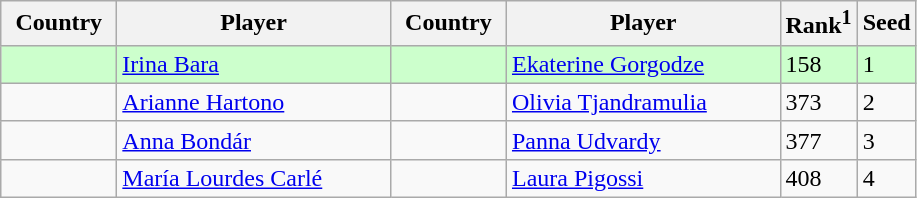<table class="sortable wikitable">
<tr>
<th width="70">Country</th>
<th width="175">Player</th>
<th width="70">Country</th>
<th width="175">Player</th>
<th>Rank<sup>1</sup></th>
<th>Seed</th>
</tr>
<tr style="background:#cfc;">
<td></td>
<td><a href='#'>Irina Bara</a></td>
<td></td>
<td><a href='#'>Ekaterine Gorgodze</a></td>
<td>158</td>
<td>1</td>
</tr>
<tr>
<td></td>
<td><a href='#'>Arianne Hartono</a></td>
<td></td>
<td><a href='#'>Olivia Tjandramulia</a></td>
<td>373</td>
<td>2</td>
</tr>
<tr>
<td></td>
<td><a href='#'>Anna Bondár</a></td>
<td></td>
<td><a href='#'>Panna Udvardy</a></td>
<td>377</td>
<td>3</td>
</tr>
<tr>
<td></td>
<td><a href='#'>María Lourdes Carlé</a></td>
<td></td>
<td><a href='#'>Laura Pigossi</a></td>
<td>408</td>
<td>4</td>
</tr>
</table>
